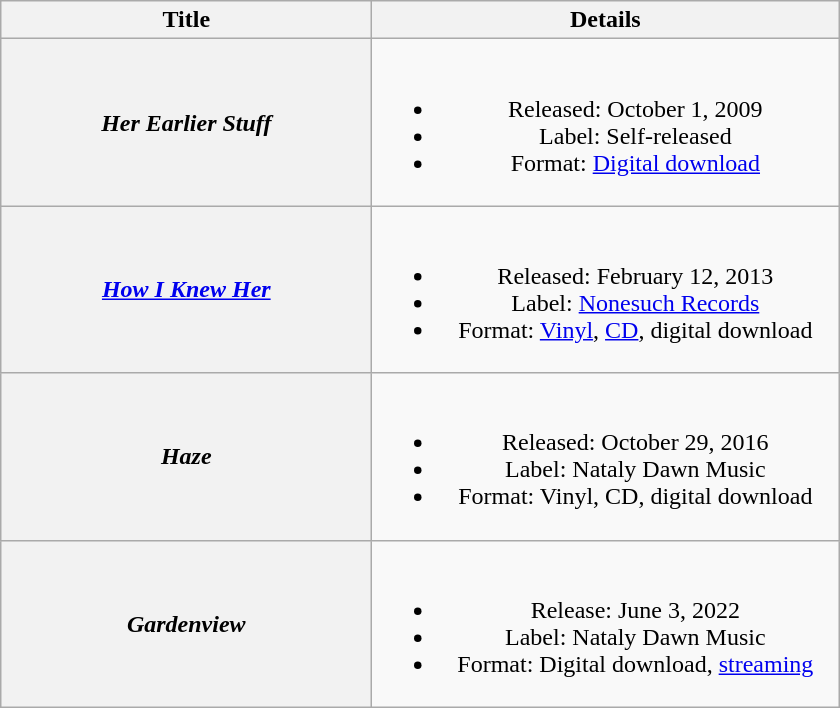<table class="wikitable plainrowheaders" style="text-align:center">
<tr>
<th scope="col" style="width:15em;">Title</th>
<th scope="col" style="width:19em;">Details</th>
</tr>
<tr>
<th scope="row"><em>Her Earlier Stuff</em></th>
<td><br><ul><li>Released: October 1, 2009</li><li>Label: Self-released</li><li>Format: <a href='#'>Digital download</a></li></ul></td>
</tr>
<tr>
<th scope="row"><em><a href='#'>How I Knew Her</a></em></th>
<td><br><ul><li>Released: February 12, 2013</li><li>Label: <a href='#'>Nonesuch Records</a></li><li>Format: <a href='#'>Vinyl</a>, <a href='#'>CD</a>, digital download</li></ul></td>
</tr>
<tr>
<th scope="row"><em>Haze</em></th>
<td><br><ul><li>Released: October 29, 2016</li><li>Label: Nataly Dawn Music</li><li>Format: Vinyl, CD, digital download</li></ul></td>
</tr>
<tr>
<th scope="row"><em>Gardenview</em></th>
<td><br><ul><li>Release: June 3, 2022</li><li>Label: Nataly Dawn Music</li><li>Format: Digital download, <a href='#'>streaming</a></li></ul></td>
</tr>
</table>
